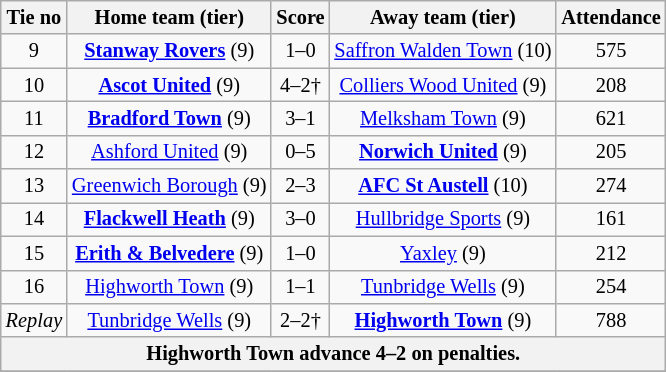<table class="wikitable" style="text-align: center; font-size:85%">
<tr>
<th>Tie no</th>
<th>Home team (tier)</th>
<th>Score</th>
<th>Away team (tier)</th>
<th>Attendance</th>
</tr>
<tr>
<td>9</td>
<td><strong><a href='#'>Stanway Rovers</a></strong> (9)</td>
<td>1–0</td>
<td><a href='#'>Saffron Walden Town</a> (10)</td>
<td>575</td>
</tr>
<tr>
<td>10</td>
<td><strong><a href='#'>Ascot United</a></strong> (9)</td>
<td>4–2†</td>
<td><a href='#'>Colliers Wood United</a> (9)</td>
<td>208</td>
</tr>
<tr>
<td>11</td>
<td><strong><a href='#'>Bradford Town</a></strong> (9)</td>
<td>3–1</td>
<td><a href='#'>Melksham Town</a> (9)</td>
<td>621</td>
</tr>
<tr>
<td>12</td>
<td><a href='#'>Ashford United</a> (9)</td>
<td>0–5</td>
<td><strong><a href='#'>Norwich United</a></strong> (9)</td>
<td>205</td>
</tr>
<tr>
<td>13</td>
<td><a href='#'>Greenwich Borough</a> (9)</td>
<td>2–3</td>
<td><strong><a href='#'>AFC St Austell</a></strong> (10)</td>
<td>274</td>
</tr>
<tr>
<td>14</td>
<td><strong><a href='#'>Flackwell Heath</a></strong> (9)</td>
<td>3–0</td>
<td><a href='#'>Hullbridge Sports</a> (9)</td>
<td>161</td>
</tr>
<tr>
<td>15</td>
<td><strong><a href='#'>Erith & Belvedere</a></strong> (9)</td>
<td>1–0</td>
<td><a href='#'>Yaxley</a> (9)</td>
<td>212</td>
</tr>
<tr>
<td>16</td>
<td><a href='#'>Highworth Town</a> (9)</td>
<td>1–1</td>
<td><a href='#'>Tunbridge Wells</a> (9)</td>
<td>254</td>
</tr>
<tr>
<td><em>Replay</em></td>
<td><a href='#'>Tunbridge Wells</a> (9)</td>
<td>2–2†</td>
<td><strong><a href='#'>Highworth Town</a></strong> (9)</td>
<td>788</td>
</tr>
<tr>
<th colspan="5">Highworth Town advance 4–2 on penalties.</th>
</tr>
<tr>
</tr>
</table>
